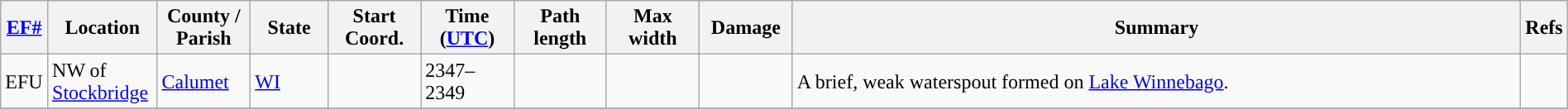<table class="wikitable sortable" style="width:100%;">
<tr>
<th scope="col" width="3%" align="center"><a href='#'>EF#</a></th>
<th scope="col" width="7%" align="center" class="unsortable">Location</th>
<th scope="col" width="6%" align="center" class="unsortable">County / Parish</th>
<th scope="col" width="5%" align="center">State</th>
<th scope="col" width="6%" align="center">Start Coord.</th>
<th scope="col" width="6%" align="center">Time (<a href='#'>UTC</a>)</th>
<th scope="col" width="6%" align="center">Path length</th>
<th scope="col" width="6%" align="center">Max width</th>
<th scope="col" width="6%" align="center">Damage</th>
<th scope="col" width="48%" class="unsortable" align="center">Summary</th>
<th scope="col" width="48%" class="unsortable" align="center">Refs</th>
</tr>
<tr>
<td>EFU</td>
<td>NW of <a href='#'>Stockbridge</a></td>
<td><a href='#'>Calumet</a></td>
<td><a href='#'>WI</a></td>
<td></td>
<td>2347–2349</td>
<td></td>
<td></td>
<td></td>
<td>A brief, weak waterspout formed on <a href='#'>Lake Winnebago</a>.</td>
<td></td>
</tr>
<tr>
</tr>
</table>
